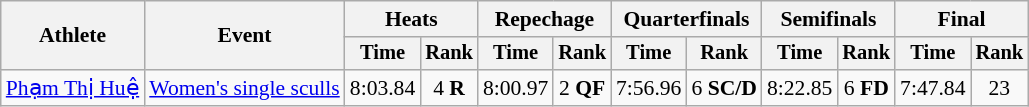<table class=wikitable style=font-size:90%;text-align:center>
<tr>
<th rowspan=2>Athlete</th>
<th rowspan=2>Event</th>
<th colspan=2>Heats</th>
<th colspan=2>Repechage</th>
<th colspan=2>Quarterfinals</th>
<th colspan=2>Semifinals</th>
<th colspan=2>Final</th>
</tr>
<tr style=font-size:95%>
<th>Time</th>
<th>Rank</th>
<th>Time</th>
<th>Rank</th>
<th>Time</th>
<th>Rank</th>
<th>Time</th>
<th>Rank</th>
<th>Time</th>
<th>Rank</th>
</tr>
<tr>
<td align=left><a href='#'>Phạm Thị Huệ</a></td>
<td align=left><a href='#'>Women's single sculls</a></td>
<td>8:03.84</td>
<td>4 <strong>R</strong></td>
<td>8:00.97</td>
<td>2 <strong>QF</strong></td>
<td>7:56.96</td>
<td>6 <strong>SC/D</strong></td>
<td>8:22.85</td>
<td>6 <strong>FD</strong></td>
<td>7:47.84</td>
<td>23</td>
</tr>
</table>
